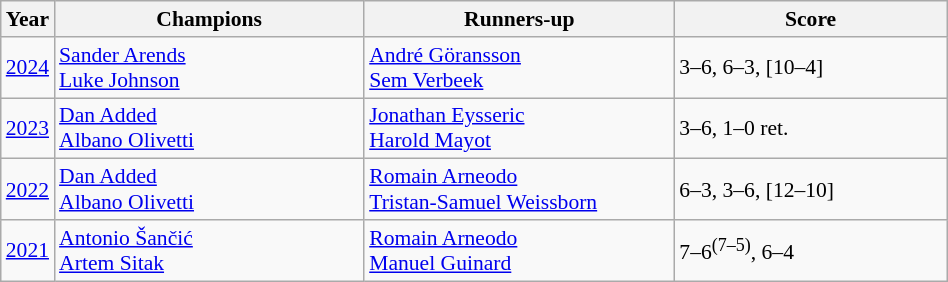<table class="wikitable" style="font-size:90%">
<tr>
<th>Year</th>
<th width="200">Champions</th>
<th width="200">Runners-up</th>
<th width="175">Score</th>
</tr>
<tr>
<td><a href='#'>2024</a></td>
<td> <a href='#'>Sander Arends</a><br> <a href='#'>Luke Johnson</a></td>
<td> <a href='#'>André Göransson</a><br> <a href='#'>Sem Verbeek</a></td>
<td>3–6, 6–3, [10–4]</td>
</tr>
<tr>
<td><a href='#'>2023</a></td>
<td> <a href='#'>Dan Added</a><br> <a href='#'>Albano Olivetti</a></td>
<td> <a href='#'>Jonathan Eysseric</a><br> <a href='#'>Harold Mayot</a></td>
<td>3–6, 1–0 ret.</td>
</tr>
<tr>
<td><a href='#'>2022</a></td>
<td> <a href='#'>Dan Added</a><br> <a href='#'>Albano Olivetti</a></td>
<td> <a href='#'>Romain Arneodo</a><br> <a href='#'>Tristan-Samuel Weissborn</a></td>
<td>6–3, 3–6, [12–10]</td>
</tr>
<tr>
<td><a href='#'>2021</a></td>
<td> <a href='#'>Antonio Šančić</a><br> <a href='#'>Artem Sitak</a></td>
<td> <a href='#'>Romain Arneodo</a><br> <a href='#'>Manuel Guinard</a></td>
<td>7–6<sup>(7–5)</sup>, 6–4</td>
</tr>
</table>
